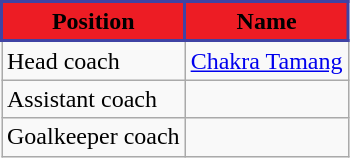<table class="wikitable">
<tr>
<th style="background-color:#ED1C24;border: 2px solid #3F43A4;"><span>Position</span></th>
<th style="background-color:#ED1C24;border: 2px solid #3F43A4;"><span>Name</span></th>
</tr>
<tr>
<td>Head coach</td>
<td> <a href='#'>Chakra Tamang</a></td>
</tr>
<tr>
<td>Assistant coach</td>
<td></td>
</tr>
<tr>
<td>Goalkeeper coach</td>
<td></td>
</tr>
</table>
